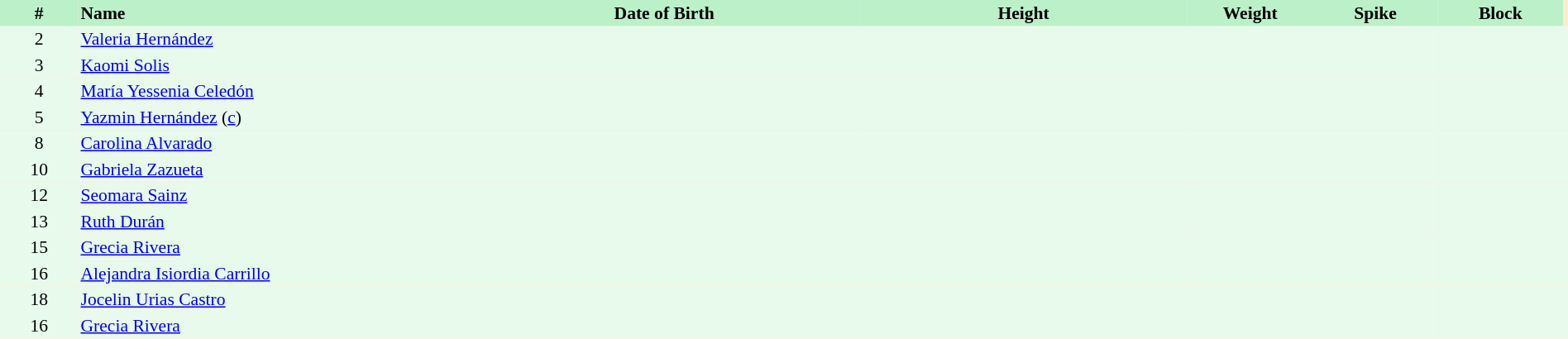<table border=0 cellpadding=2 cellspacing=0  |- bgcolor=#FFECCE style="text-align:center; font-size:90%;" width=100%>
<tr bgcolor=#BBF0C9>
<th width=5%>#</th>
<th width=25% align=left>Name</th>
<th width=25%>Date of Birth</th>
<th width=21%>Height</th>
<th width=8%>Weight</th>
<th width=8%>Spike</th>
<th width=8%>Block</th>
</tr>
<tr bgcolor=#E7FAEC>
<td>2</td>
<td align=left><a href='#'>Valeria Hernández</a></td>
<td></td>
<td></td>
<td></td>
<td></td>
<td></td>
<td></td>
</tr>
<tr bgcolor=#E7FAEC>
<td>3</td>
<td align=left><a href='#'>Kaomi Solis</a></td>
<td></td>
<td></td>
<td></td>
<td></td>
<td></td>
<td></td>
</tr>
<tr bgcolor=#E7FAEC>
<td>4</td>
<td align=left><a href='#'>María Yessenia Celedón</a></td>
<td></td>
<td></td>
<td></td>
<td></td>
<td></td>
<td></td>
</tr>
<tr bgcolor=#E7FAEC>
<td>5</td>
<td align=left><a href='#'>Yazmin Hernández</a>  (<a href='#'>c</a>)</td>
<td></td>
<td></td>
<td></td>
<td></td>
<td></td>
<td></td>
</tr>
<tr bgcolor=#E7FAEC>
<td>8</td>
<td align=left><a href='#'>Carolina Alvarado</a></td>
<td></td>
<td></td>
<td></td>
<td></td>
<td></td>
<td></td>
</tr>
<tr bgcolor=#E7FAEC>
<td>10</td>
<td align=left><a href='#'>Gabriela Zazueta</a></td>
<td></td>
<td></td>
<td></td>
<td></td>
<td></td>
<td></td>
</tr>
<tr bgcolor=#E7FAEC>
<td>12</td>
<td align=left><a href='#'>Seomara Sainz</a></td>
<td></td>
<td></td>
<td></td>
<td></td>
<td></td>
<td></td>
</tr>
<tr bgcolor=#E7FAEC>
<td>13</td>
<td align=left><a href='#'>Ruth Durán</a></td>
<td></td>
<td></td>
<td></td>
<td></td>
<td></td>
<td></td>
</tr>
<tr bgcolor=#E7FAEC>
<td>15</td>
<td align=left><a href='#'>Grecia Rivera</a></td>
<td></td>
<td></td>
<td></td>
<td></td>
<td></td>
<td></td>
</tr>
<tr bgcolor=#E7FAEC>
<td>16</td>
<td align=left><a href='#'>Alejandra Isiordia Carrillo</a></td>
<td></td>
<td></td>
<td></td>
<td></td>
<td></td>
<td></td>
</tr>
<tr bgcolor=#E7FAEC>
<td>18</td>
<td align=left><a href='#'>Jocelin Urias Castro</a></td>
<td></td>
<td></td>
<td></td>
<td></td>
<td></td>
<td></td>
</tr>
<tr bgcolor=#E7FAEC>
<td>16</td>
<td align=left><a href='#'>Grecia Rivera</a></td>
<td></td>
<td></td>
<td></td>
<td></td>
<td></td>
<td></td>
</tr>
</table>
